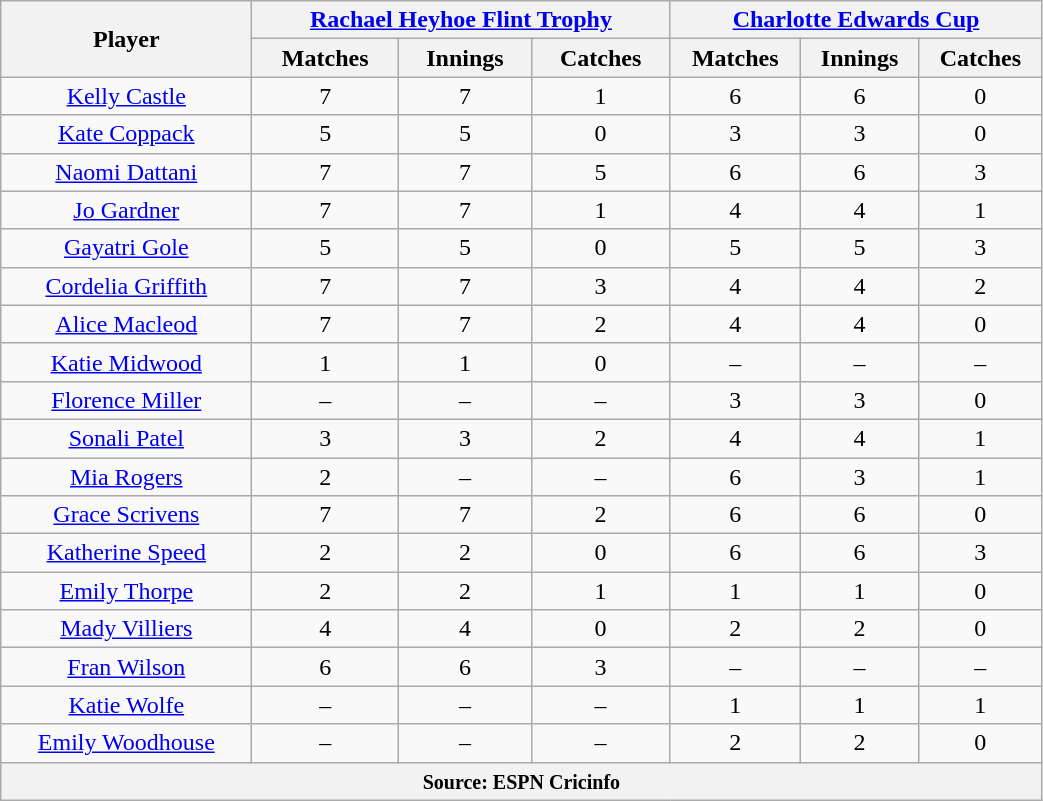<table class="wikitable" style="text-align:center; width:55%;">
<tr>
<th rowspan=2>Player</th>
<th colspan=3><a href='#'>Rachael Heyhoe Flint Trophy</a></th>
<th colspan=3><a href='#'>Charlotte Edwards Cup</a></th>
</tr>
<tr>
<th>Matches</th>
<th>Innings</th>
<th>Catches</th>
<th>Matches</th>
<th>Innings</th>
<th>Catches</th>
</tr>
<tr>
<td><a href='#'>Kelly Castle</a></td>
<td>7</td>
<td>7</td>
<td>1</td>
<td>6</td>
<td>6</td>
<td>0</td>
</tr>
<tr>
<td><a href='#'>Kate Coppack</a></td>
<td>5</td>
<td>5</td>
<td>0</td>
<td>3</td>
<td>3</td>
<td>0</td>
</tr>
<tr>
<td><a href='#'>Naomi Dattani</a></td>
<td>7</td>
<td>7</td>
<td>5</td>
<td>6</td>
<td>6</td>
<td>3</td>
</tr>
<tr>
<td><a href='#'>Jo Gardner</a></td>
<td>7</td>
<td>7</td>
<td>1</td>
<td>4</td>
<td>4</td>
<td>1</td>
</tr>
<tr>
<td><a href='#'>Gayatri Gole</a></td>
<td>5</td>
<td>5</td>
<td>0</td>
<td>5</td>
<td>5</td>
<td>3</td>
</tr>
<tr>
<td><a href='#'>Cordelia Griffith</a></td>
<td>7</td>
<td>7</td>
<td>3</td>
<td>4</td>
<td>4</td>
<td>2</td>
</tr>
<tr>
<td><a href='#'>Alice Macleod</a></td>
<td>7</td>
<td>7</td>
<td>2</td>
<td>4</td>
<td>4</td>
<td>0</td>
</tr>
<tr>
<td><a href='#'>Katie Midwood</a></td>
<td>1</td>
<td>1</td>
<td>0</td>
<td>–</td>
<td>–</td>
<td>–</td>
</tr>
<tr>
<td><a href='#'>Florence Miller</a></td>
<td>–</td>
<td>–</td>
<td>–</td>
<td>3</td>
<td>3</td>
<td>0</td>
</tr>
<tr>
<td><a href='#'>Sonali Patel</a></td>
<td>3</td>
<td>3</td>
<td>2</td>
<td>4</td>
<td>4</td>
<td>1</td>
</tr>
<tr>
<td><a href='#'>Mia Rogers</a></td>
<td>2</td>
<td>–</td>
<td>–</td>
<td>6</td>
<td>3</td>
<td>1</td>
</tr>
<tr>
<td><a href='#'>Grace Scrivens</a></td>
<td>7</td>
<td>7</td>
<td>2</td>
<td>6</td>
<td>6</td>
<td>0</td>
</tr>
<tr>
<td><a href='#'>Katherine Speed</a></td>
<td>2</td>
<td>2</td>
<td>0</td>
<td>6</td>
<td>6</td>
<td>3</td>
</tr>
<tr>
<td><a href='#'>Emily Thorpe</a></td>
<td>2</td>
<td>2</td>
<td>1</td>
<td>1</td>
<td>1</td>
<td>0</td>
</tr>
<tr>
<td><a href='#'>Mady Villiers</a></td>
<td>4</td>
<td>4</td>
<td>0</td>
<td>2</td>
<td>2</td>
<td>0</td>
</tr>
<tr>
<td><a href='#'>Fran Wilson</a></td>
<td>6</td>
<td>6</td>
<td>3</td>
<td>–</td>
<td>–</td>
<td>–</td>
</tr>
<tr>
<td><a href='#'>Katie Wolfe</a></td>
<td>–</td>
<td>–</td>
<td>–</td>
<td>1</td>
<td>1</td>
<td>1</td>
</tr>
<tr>
<td><a href='#'>Emily Woodhouse</a></td>
<td>–</td>
<td>–</td>
<td>–</td>
<td>2</td>
<td>2</td>
<td>0</td>
</tr>
<tr>
<th colspan="7"><small>Source: ESPN Cricinfo</small></th>
</tr>
</table>
